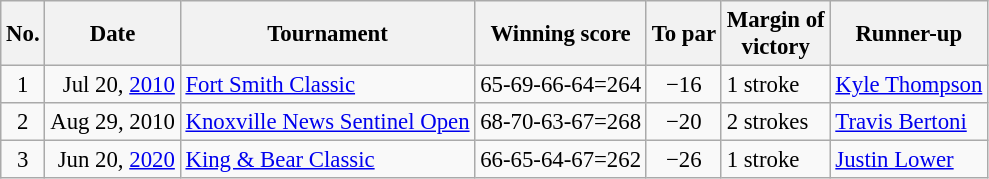<table class="wikitable" style="font-size:95%;">
<tr>
<th>No.</th>
<th>Date</th>
<th>Tournament</th>
<th>Winning score</th>
<th>To par</th>
<th>Margin of<br>victory</th>
<th>Runner-up</th>
</tr>
<tr>
<td align=center>1</td>
<td align=right>Jul 20, <a href='#'>2010</a></td>
<td><a href='#'>Fort Smith Classic</a></td>
<td align=right>65-69-66-64=264</td>
<td align=center>−16</td>
<td>1 stroke</td>
<td> <a href='#'>Kyle Thompson</a></td>
</tr>
<tr>
<td align=center>2</td>
<td align=right>Aug 29, 2010</td>
<td><a href='#'>Knoxville News Sentinel Open</a></td>
<td align=right>68-70-63-67=268</td>
<td align=center>−20</td>
<td>2 strokes</td>
<td> <a href='#'>Travis Bertoni</a></td>
</tr>
<tr>
<td align=center>3</td>
<td align=right>Jun 20, <a href='#'>2020</a></td>
<td><a href='#'>King & Bear Classic</a></td>
<td align=right>66-65-64-67=262</td>
<td align=center>−26</td>
<td>1 stroke</td>
<td> <a href='#'>Justin Lower</a></td>
</tr>
</table>
